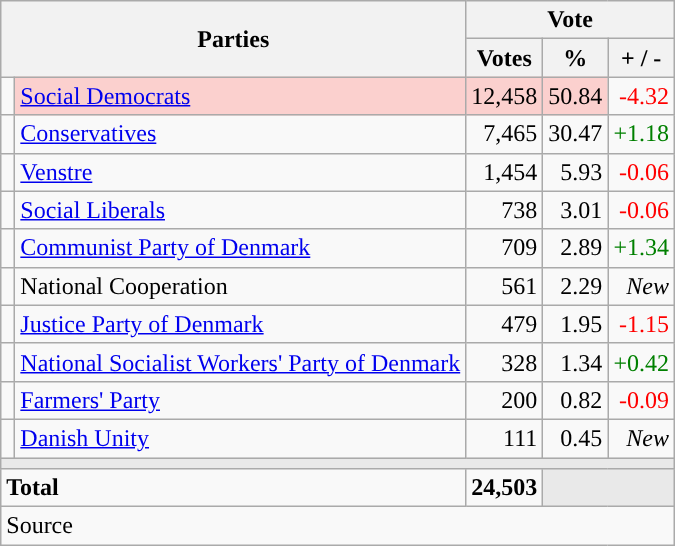<table class="wikitable" style="text-align:right;">
<tr>
<th style="text-align:centre;" rowspan="2" colspan="2" width="225">Parties</th>
<th colspan="3">Vote</th>
</tr>
<tr>
<th width="15">Votes</th>
<th width="15">%</th>
<th width="15">+ / -</th>
</tr>
<tr>
<td width="2" style="color:inherit;background:"></td>
<td bgcolor=#fbd0ce  align="left"><a href='#'>Social Democrats</a></td>
<td bgcolor=#fbd0ce>12,458</td>
<td bgcolor=#fbd0ce>50.84</td>
<td style=color:red;>-4.32</td>
</tr>
<tr>
<td width="2" style="color:inherit;background:"></td>
<td align="left"><a href='#'>Conservatives</a></td>
<td>7,465</td>
<td>30.47</td>
<td style=color:green;>+1.18</td>
</tr>
<tr>
<td width="2" style="color:inherit;background:"></td>
<td align="left"><a href='#'>Venstre</a></td>
<td>1,454</td>
<td>5.93</td>
<td style=color:red;>-0.06</td>
</tr>
<tr>
<td width="2" style="color:inherit;background:"></td>
<td align="left"><a href='#'>Social Liberals</a></td>
<td>738</td>
<td>3.01</td>
<td style=color:red;>-0.06</td>
</tr>
<tr>
<td width="2" style="color:inherit;background:"></td>
<td align="left"><a href='#'>Communist Party of Denmark</a></td>
<td>709</td>
<td>2.89</td>
<td style=color:green;>+1.34</td>
</tr>
<tr>
<td width="2" style="color:inherit;background:"></td>
<td align="left">National Cooperation</td>
<td>561</td>
<td>2.29</td>
<td><em>New</em></td>
</tr>
<tr>
<td width="2" style="color:inherit;background:"></td>
<td align="left"><a href='#'>Justice Party of Denmark</a></td>
<td>479</td>
<td>1.95</td>
<td style=color:red;>-1.15</td>
</tr>
<tr>
<td width="2" style="color:inherit;background:"></td>
<td align="left"><a href='#'>National Socialist Workers' Party of Denmark</a></td>
<td>328</td>
<td>1.34</td>
<td style=color:green;>+0.42</td>
</tr>
<tr>
<td width="2" style="color:inherit;background:"></td>
<td align="left"><a href='#'>Farmers' Party</a></td>
<td>200</td>
<td>0.82</td>
<td style=color:red;>-0.09</td>
</tr>
<tr>
<td width="2" style="color:inherit;background:"></td>
<td align="left"><a href='#'>Danish Unity</a></td>
<td>111</td>
<td>0.45</td>
<td><em>New</em></td>
</tr>
<tr>
<td colspan="7" bgcolor="#E9E9E9"></td>
</tr>
<tr>
<td align="left" colspan="2"><strong>Total</strong></td>
<td><strong>24,503</strong></td>
<td bgcolor="#E9E9E9" colspan="2"></td>
</tr>
<tr>
<td align="left" colspan="6">Source</td>
</tr>
</table>
